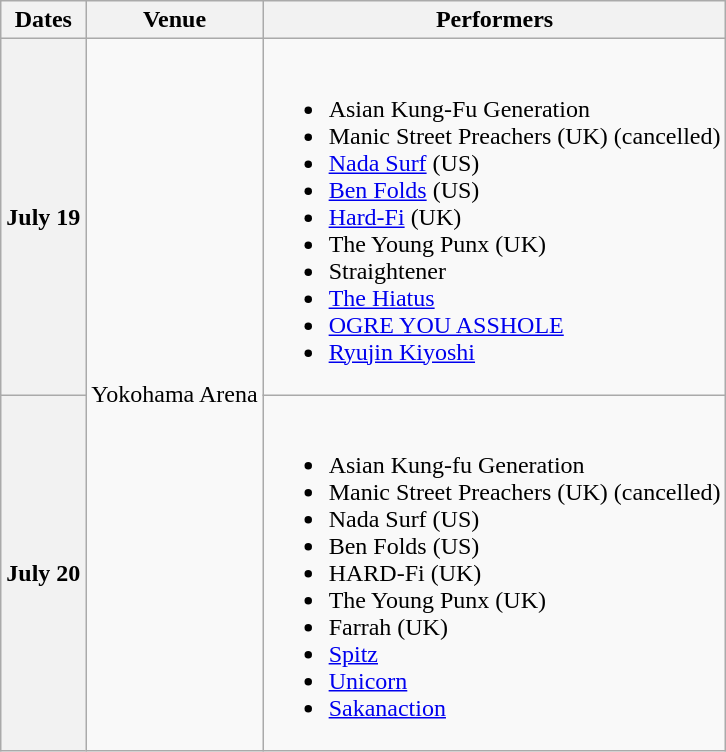<table class="wikitable">
<tr>
<th>Dates</th>
<th>Venue</th>
<th>Performers</th>
</tr>
<tr>
<th>July 19</th>
<td rowspan="2">Yokohama Arena</td>
<td><br><ul><li>Asian Kung-Fu Generation</li><li>Manic Street Preachers (UK) (cancelled)</li><li><a href='#'>Nada Surf</a> (US)</li><li><a href='#'>Ben Folds</a> (US)</li><li><a href='#'>Hard-Fi</a> (UK)</li><li>The Young Punx (UK)</li><li>Straightener</li><li><a href='#'>The Hiatus</a></li><li><a href='#'>OGRE YOU ASSHOLE</a></li><li><a href='#'>Ryujin Kiyoshi</a></li></ul></td>
</tr>
<tr>
<th>July 20</th>
<td><br><ul><li>Asian Kung-fu Generation</li><li>Manic Street Preachers (UK) (cancelled)</li><li>Nada Surf (US)</li><li>Ben Folds (US)</li><li>HARD-Fi (UK)</li><li>The Young Punx (UK)</li><li>Farrah (UK)</li><li><a href='#'>Spitz</a></li><li><a href='#'>Unicorn</a></li><li><a href='#'>Sakanaction</a></li></ul></td>
</tr>
</table>
